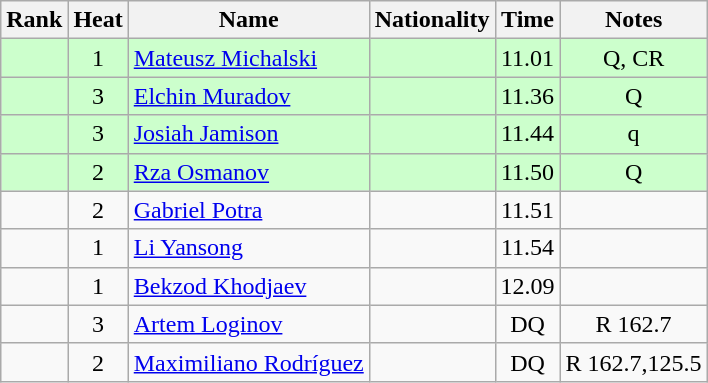<table class="wikitable sortable" style="text-align:center">
<tr>
<th>Rank</th>
<th>Heat</th>
<th>Name</th>
<th>Nationality</th>
<th>Time</th>
<th>Notes</th>
</tr>
<tr style="background:#cfc;">
<td></td>
<td>1</td>
<td align=left><a href='#'>Mateusz Michalski</a></td>
<td align=left></td>
<td>11.01</td>
<td>Q, CR</td>
</tr>
<tr style="background:#cfc;">
<td></td>
<td>3</td>
<td align=left><a href='#'>Elchin Muradov</a></td>
<td align=left></td>
<td>11.36</td>
<td>Q</td>
</tr>
<tr style="background:#cfc;">
<td></td>
<td>3</td>
<td align=left><a href='#'>Josiah Jamison</a></td>
<td align=left></td>
<td>11.44</td>
<td>q</td>
</tr>
<tr style="background:#cfc;">
<td></td>
<td>2</td>
<td align=left><a href='#'>Rza Osmanov</a></td>
<td align=left></td>
<td>11.50</td>
<td>Q</td>
</tr>
<tr>
<td></td>
<td>2</td>
<td align=left><a href='#'>Gabriel Potra</a></td>
<td align=left></td>
<td>11.51</td>
<td></td>
</tr>
<tr>
<td></td>
<td>1</td>
<td align=left><a href='#'>Li Yansong</a></td>
<td align=left></td>
<td>11.54</td>
<td></td>
</tr>
<tr>
<td></td>
<td>1</td>
<td align=left><a href='#'>Bekzod Khodjaev</a></td>
<td align=left></td>
<td>12.09</td>
<td></td>
</tr>
<tr>
<td></td>
<td>3</td>
<td align=left><a href='#'>Artem Loginov</a></td>
<td align=left></td>
<td>DQ</td>
<td>R 162.7</td>
</tr>
<tr>
<td></td>
<td>2</td>
<td align=left><a href='#'>Maximiliano Rodríguez</a></td>
<td align=left></td>
<td>DQ</td>
<td>R 162.7,125.5</td>
</tr>
</table>
